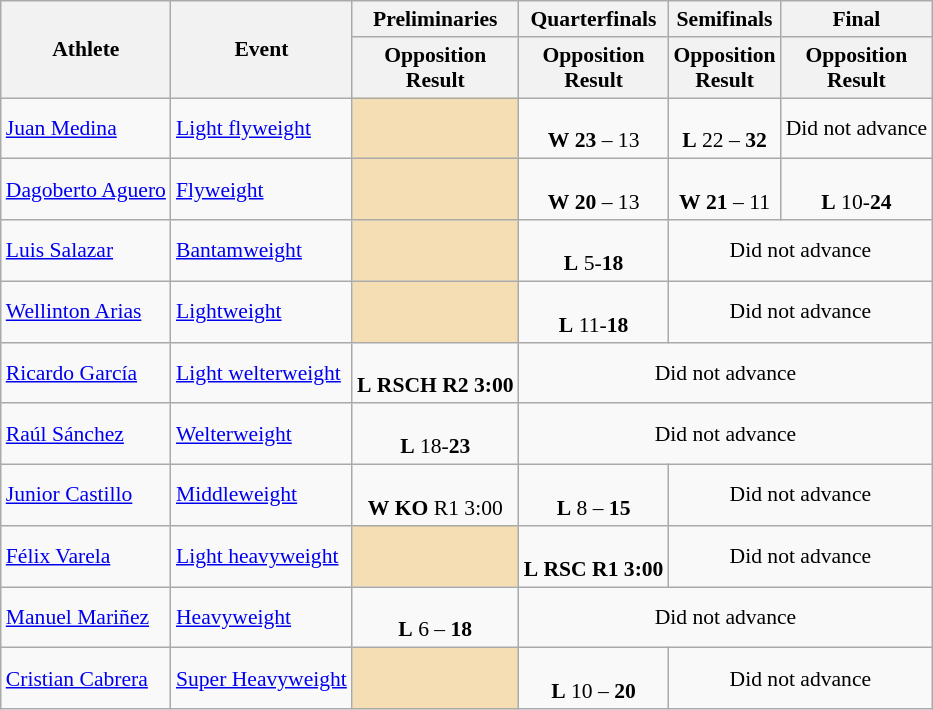<table class="wikitable" border="1" style="font-size:90%">
<tr>
<th rowspan=2>Athlete</th>
<th rowspan=2>Event</th>
<th>Preliminaries</th>
<th>Quarterfinals</th>
<th>Semifinals</th>
<th>Final</th>
</tr>
<tr>
<th>Opposition<br>Result</th>
<th>Opposition<br>Result</th>
<th>Opposition<br>Result</th>
<th>Opposition<br>Result</th>
</tr>
<tr>
<td><a href='#'>Juan Medina</a></td>
<td><a href='#'>Light flyweight</a></td>
<td bgcolor=wheat></td>
<td align=center><br><strong>W</strong> <strong>23</strong> – 13</td>
<td align=center><br><strong>L</strong> 22 – <strong>32</strong> </td>
<td align=center>Did not advance</td>
</tr>
<tr>
<td><a href='#'>Dagoberto Aguero</a></td>
<td><a href='#'>Flyweight</a></td>
<td bgcolor=wheat></td>
<td align=center><br><strong>W</strong> <strong>20</strong> – 13</td>
<td align=center><br><strong>W</strong> <strong>21</strong> – 11</td>
<td align=center><br><strong>L</strong> 10-<strong>24</strong> </td>
</tr>
<tr>
<td><a href='#'>Luis Salazar</a></td>
<td><a href='#'>Bantamweight</a></td>
<td bgcolor=wheat></td>
<td align=center><br><strong>L</strong> 5-<strong>18</strong></td>
<td align=center colspan="7">Did not advance</td>
</tr>
<tr>
<td><a href='#'>Wellinton Arias</a></td>
<td><a href='#'>Lightweight</a></td>
<td bgcolor=wheat></td>
<td align=center><br><strong>L</strong> 11-<strong>18</strong></td>
<td align=center colspan="7">Did not advance</td>
</tr>
<tr>
<td><a href='#'>Ricardo García</a></td>
<td><a href='#'>Light welterweight</a></td>
<td align=center><br><strong>L</strong> <strong>RSCH R2 3:00</strong></td>
<td align=center colspan="7">Did not advance</td>
</tr>
<tr>
<td><a href='#'>Raúl Sánchez</a></td>
<td><a href='#'>Welterweight</a></td>
<td align=center><br><strong>L</strong> 18-<strong>23</strong></td>
<td align=center colspan="7">Did not advance</td>
</tr>
<tr>
<td><a href='#'>Junior Castillo</a></td>
<td><a href='#'>Middleweight</a></td>
<td align=center><br><strong>W</strong> <strong>KO</strong> R1 3:00</td>
<td align=center><br><strong>L</strong> 8 – <strong>15</strong> </td>
<td align=center colspan="7">Did not advance</td>
</tr>
<tr>
<td><a href='#'>Félix Varela</a></td>
<td><a href='#'>Light heavyweight</a></td>
<td bgcolor=wheat></td>
<td align=center><br><strong>L</strong> <strong>RSC R1 3:00</strong></td>
<td align=center colspan="7">Did not advance</td>
</tr>
<tr>
<td><a href='#'>Manuel Mariñez</a></td>
<td><a href='#'>Heavyweight</a></td>
<td align=center><br><strong>L</strong> 6 – <strong>18</strong></td>
<td align=center colspan="7">Did not advance</td>
</tr>
<tr>
<td><a href='#'>Cristian Cabrera</a></td>
<td><a href='#'>Super Heavyweight</a></td>
<td bgcolor=wheat></td>
<td align=center><br><strong>L</strong> 10 – <strong>20</strong></td>
<td align=center colspan="7">Did not advance</td>
</tr>
</table>
